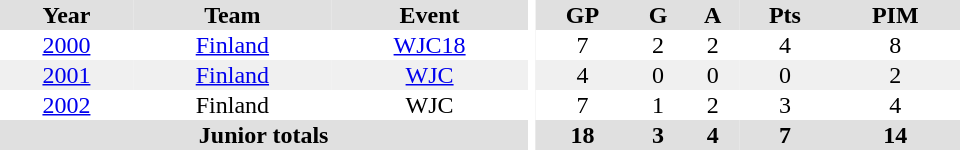<table border="0" cellpadding="1" cellspacing="0" ID="Table3" style="text-align:center; width:40em">
<tr ALIGN="center" bgcolor="#e0e0e0">
<th>Year</th>
<th>Team</th>
<th>Event</th>
<th rowspan="99" bgcolor="#ffffff"></th>
<th>GP</th>
<th>G</th>
<th>A</th>
<th>Pts</th>
<th>PIM</th>
</tr>
<tr>
<td><a href='#'>2000</a></td>
<td><a href='#'>Finland</a></td>
<td><a href='#'>WJC18</a></td>
<td>7</td>
<td>2</td>
<td>2</td>
<td>4</td>
<td>8</td>
</tr>
<tr bgcolor="#f0f0f0">
<td><a href='#'>2001</a></td>
<td><a href='#'>Finland</a></td>
<td><a href='#'>WJC</a></td>
<td>4</td>
<td>0</td>
<td>0</td>
<td>0</td>
<td>2</td>
</tr>
<tr>
<td><a href='#'>2002</a></td>
<td>Finland</td>
<td>WJC</td>
<td>7</td>
<td>1</td>
<td>2</td>
<td>3</td>
<td>4</td>
</tr>
<tr bgcolor="#e0e0e0">
<th colspan="3">Junior totals</th>
<th>18</th>
<th>3</th>
<th>4</th>
<th>7</th>
<th>14</th>
</tr>
</table>
